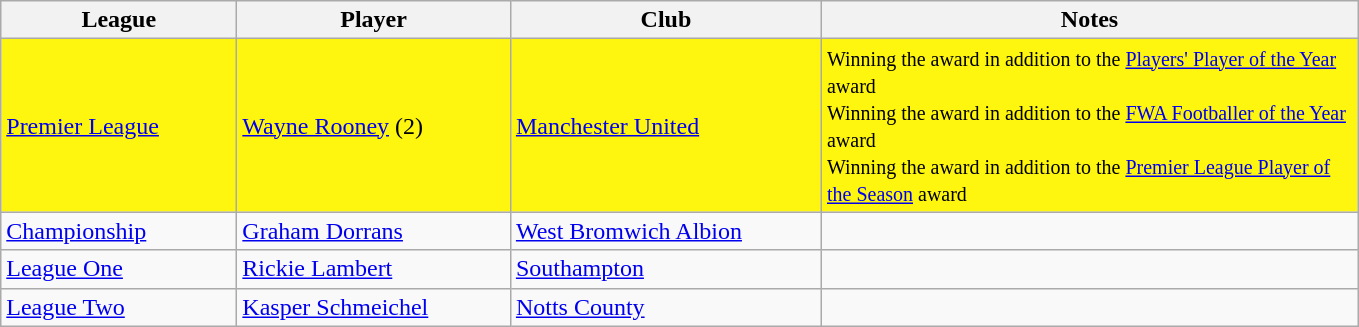<table class="wikitable">
<tr>
<th>League</th>
<th>Player</th>
<th>Club</th>
<th width="350px">Notes</th>
</tr>
<tr bgcolor=#FFF60F>
<td width="150px"><a href='#'>Premier League</a></td>
<td width="175px"> <a href='#'>Wayne Rooney</a> (2)</td>
<td width="200px"><a href='#'>Manchester United</a></td>
<td><small>Winning the award in addition to the <a href='#'>Players' Player of the Year</a> award<br>Winning the award in addition to the <a href='#'>FWA Footballer of the Year</a> award<br>Winning the award in addition to the <a href='#'>Premier League Player of the Season</a> award</small></td>
</tr>
<tr>
<td><a href='#'>Championship</a></td>
<td> <a href='#'>Graham Dorrans</a></td>
<td><a href='#'>West Bromwich Albion</a></td>
<td></td>
</tr>
<tr>
<td><a href='#'>League One</a></td>
<td> <a href='#'>Rickie Lambert</a></td>
<td><a href='#'>Southampton</a></td>
<td></td>
</tr>
<tr>
<td><a href='#'>League Two</a></td>
<td> <a href='#'>Kasper Schmeichel</a></td>
<td><a href='#'>Notts County</a></td>
<td></td>
</tr>
</table>
